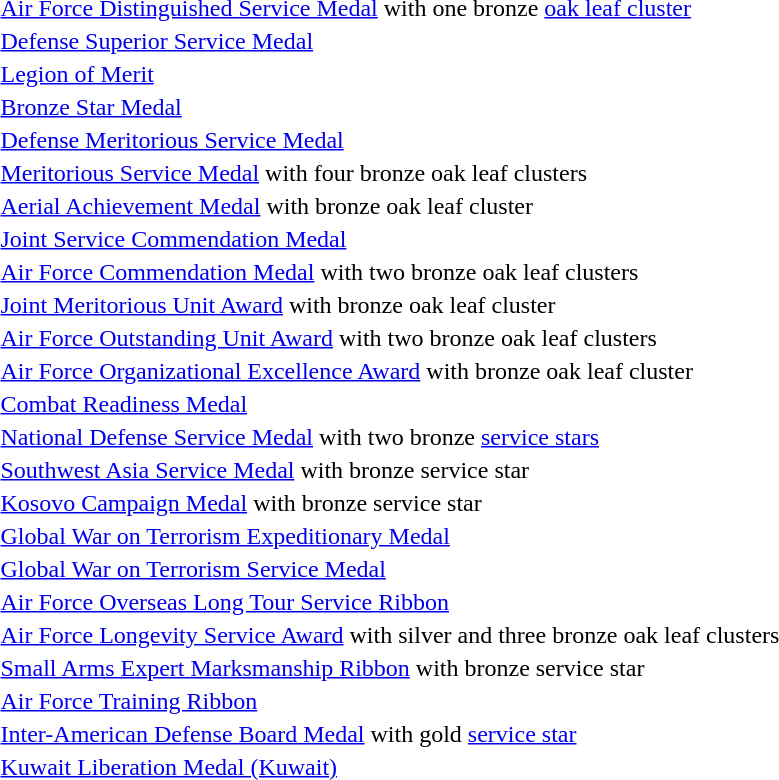<table>
<tr>
<td></td>
<td><a href='#'>Air Force Distinguished Service Medal</a> with one bronze <a href='#'>oak leaf cluster</a></td>
</tr>
<tr>
<td></td>
<td><a href='#'>Defense Superior Service Medal</a></td>
</tr>
<tr>
<td></td>
<td><a href='#'>Legion of Merit</a></td>
</tr>
<tr>
<td></td>
<td><a href='#'>Bronze Star Medal</a></td>
</tr>
<tr>
<td></td>
<td><a href='#'>Defense Meritorious Service Medal</a></td>
</tr>
<tr>
<td></td>
<td><a href='#'>Meritorious Service Medal</a> with four bronze oak leaf clusters</td>
</tr>
<tr>
<td></td>
<td><a href='#'>Aerial Achievement Medal</a> with bronze oak leaf cluster</td>
</tr>
<tr>
<td></td>
<td><a href='#'>Joint Service Commendation Medal</a></td>
</tr>
<tr>
<td></td>
<td><a href='#'>Air Force Commendation Medal</a> with two bronze oak leaf clusters</td>
</tr>
<tr>
<td></td>
<td><a href='#'>Joint Meritorious Unit Award</a> with bronze oak leaf cluster</td>
</tr>
<tr>
<td></td>
<td><a href='#'>Air Force Outstanding Unit Award</a> with two bronze oak leaf clusters</td>
</tr>
<tr>
<td></td>
<td><a href='#'>Air Force Organizational Excellence Award</a> with bronze oak leaf cluster</td>
</tr>
<tr>
<td></td>
<td><a href='#'>Combat Readiness Medal</a></td>
</tr>
<tr>
<td></td>
<td><a href='#'>National Defense Service Medal</a> with two bronze <a href='#'>service stars</a></td>
</tr>
<tr>
<td></td>
<td><a href='#'>Southwest Asia Service Medal</a> with bronze service star</td>
</tr>
<tr>
<td></td>
<td><a href='#'>Kosovo Campaign Medal</a> with bronze service star</td>
</tr>
<tr>
<td></td>
<td><a href='#'>Global War on Terrorism Expeditionary Medal</a></td>
</tr>
<tr>
<td></td>
<td><a href='#'>Global War on Terrorism Service Medal</a></td>
</tr>
<tr>
<td></td>
<td><a href='#'>Air Force Overseas Long Tour Service Ribbon</a></td>
</tr>
<tr>
<td><span></span><span></span><span></span><span></span></td>
<td><a href='#'>Air Force Longevity Service Award</a> with silver and three bronze oak leaf clusters</td>
</tr>
<tr>
<td></td>
<td><a href='#'>Small Arms Expert Marksmanship Ribbon</a> with bronze service star</td>
</tr>
<tr>
<td></td>
<td><a href='#'>Air Force Training Ribbon</a></td>
</tr>
<tr>
<td></td>
<td><a href='#'>Inter-American Defense Board Medal</a> with gold <a href='#'>service star</a></td>
</tr>
<tr>
<td></td>
<td><a href='#'>Kuwait Liberation Medal (Kuwait)</a></td>
</tr>
</table>
